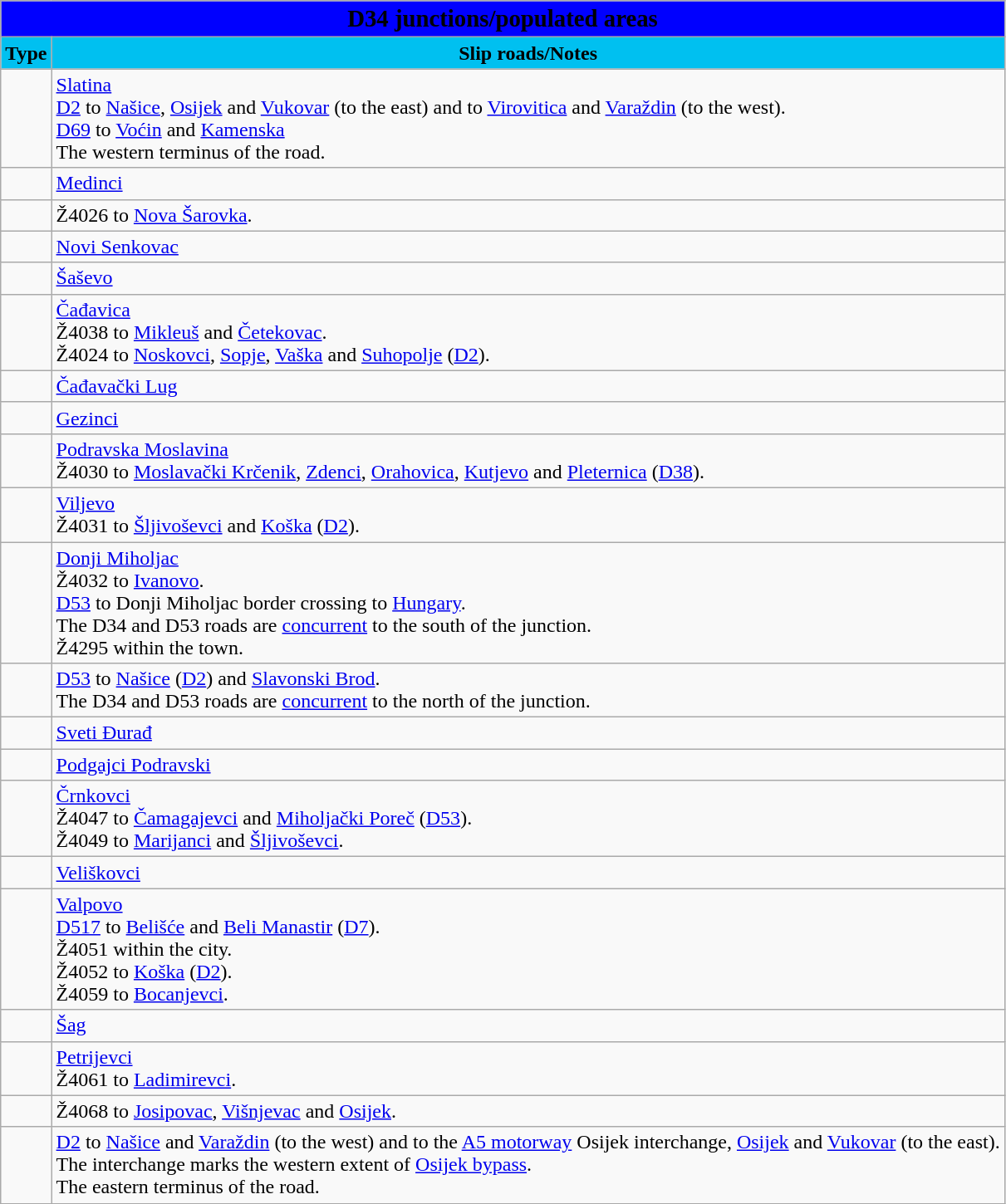<table class="wikitable">
<tr>
<td colspan=2 bgcolor=blue align=center style=margin-top:15><span><big><strong>D34 junctions/populated areas</strong></big></span></td>
</tr>
<tr>
<td align=center bgcolor=00c0f0><strong>Type</strong></td>
<td align=center bgcolor=00c0f0><strong>Slip roads/Notes</strong></td>
</tr>
<tr>
<td></td>
<td><a href='#'>Slatina</a><br> <a href='#'>D2</a> to <a href='#'>Našice</a>, <a href='#'>Osijek</a> and <a href='#'>Vukovar</a> (to the east) and to <a href='#'>Virovitica</a> and <a href='#'>Varaždin</a> (to the west).<br> <a href='#'>D69</a> to <a href='#'>Voćin</a> and <a href='#'>Kamenska</a><br>The western terminus of the road.</td>
</tr>
<tr>
<td></td>
<td><a href='#'>Medinci</a></td>
</tr>
<tr>
<td></td>
<td>Ž4026 to <a href='#'>Nova Šarovka</a>.</td>
</tr>
<tr>
<td></td>
<td><a href='#'>Novi Senkovac</a></td>
</tr>
<tr>
<td></td>
<td><a href='#'>Šaševo</a></td>
</tr>
<tr>
<td></td>
<td><a href='#'>Čađavica</a><br>Ž4038 to <a href='#'>Mikleuš</a> and <a href='#'>Četekovac</a>.<br>Ž4024 to <a href='#'>Noskovci</a>, <a href='#'>Sopje</a>, <a href='#'>Vaška</a> and <a href='#'>Suhopolje</a> (<a href='#'>D2</a>).</td>
</tr>
<tr>
<td></td>
<td><a href='#'>Čađavački Lug</a></td>
</tr>
<tr>
<td></td>
<td><a href='#'>Gezinci</a></td>
</tr>
<tr>
<td></td>
<td><a href='#'>Podravska Moslavina</a><br>Ž4030 to <a href='#'>Moslavački Krčenik</a>, <a href='#'>Zdenci</a>, <a href='#'>Orahovica</a>, <a href='#'>Kutjevo</a> and <a href='#'>Pleternica</a> (<a href='#'>D38</a>).</td>
</tr>
<tr>
<td></td>
<td><a href='#'>Viljevo</a><br>Ž4031 to <a href='#'>Šljivoševci</a> and <a href='#'>Koška</a> (<a href='#'>D2</a>).</td>
</tr>
<tr>
<td></td>
<td><a href='#'>Donji Miholjac</a><br>Ž4032 to <a href='#'>Ivanovo</a>.<br> <a href='#'>D53</a> to Donji Miholjac border crossing to <a href='#'>Hungary</a>.<br>The D34 and D53 roads are <a href='#'>concurrent</a> to the south of the junction.<br>Ž4295 within the town.</td>
</tr>
<tr>
<td></td>
<td> <a href='#'>D53</a> to <a href='#'>Našice</a> (<a href='#'>D2</a>) and <a href='#'>Slavonski Brod</a>.<br>The D34 and D53 roads are <a href='#'>concurrent</a> to the north of the junction.</td>
</tr>
<tr>
<td></td>
<td><a href='#'>Sveti Đurađ</a></td>
</tr>
<tr>
<td></td>
<td><a href='#'>Podgajci Podravski</a></td>
</tr>
<tr>
<td></td>
<td><a href='#'>Črnkovci</a><br>Ž4047 to <a href='#'>Čamagajevci</a> and <a href='#'>Miholjački Poreč</a> (<a href='#'>D53</a>).<br>Ž4049 to <a href='#'>Marijanci</a> and <a href='#'>Šljivoševci</a>.</td>
</tr>
<tr>
<td></td>
<td><a href='#'>Veliškovci</a></td>
</tr>
<tr>
<td></td>
<td><a href='#'>Valpovo</a><br> <a href='#'>D517</a> to <a href='#'>Belišće</a> and <a href='#'>Beli Manastir</a> (<a href='#'>D7</a>).<br>Ž4051 within the city.<br>Ž4052 to <a href='#'>Koška</a> (<a href='#'>D2</a>).<br>Ž4059 to <a href='#'>Bocanjevci</a>.</td>
</tr>
<tr>
<td></td>
<td><a href='#'>Šag</a></td>
</tr>
<tr>
<td></td>
<td><a href='#'>Petrijevci</a><br>Ž4061 to <a href='#'>Ladimirevci</a>.</td>
</tr>
<tr>
<td></td>
<td>Ž4068 to <a href='#'>Josipovac</a>, <a href='#'>Višnjevac</a> and <a href='#'>Osijek</a>.</td>
</tr>
<tr>
<td></td>
<td> <a href='#'>D2</a> to <a href='#'>Našice</a> and <a href='#'>Varaždin</a> (to the west) and to the <a href='#'>A5 motorway</a> Osijek interchange, <a href='#'>Osijek</a> and <a href='#'>Vukovar</a> (to the east).<br>The interchange marks the western extent of <a href='#'>Osijek bypass</a>.<br>The eastern terminus of the road.</td>
</tr>
</table>
